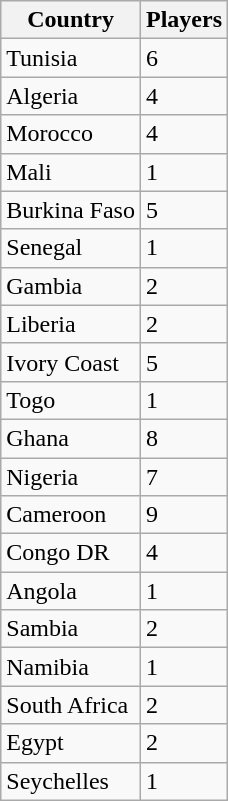<table class="wikitable sortable">
<tr>
<th>Country</th>
<th>Players</th>
</tr>
<tr>
<td>Tunisia</td>
<td>6</td>
</tr>
<tr>
<td>Algeria</td>
<td>4</td>
</tr>
<tr>
<td>Morocco</td>
<td>4</td>
</tr>
<tr>
<td>Mali</td>
<td>1</td>
</tr>
<tr>
<td>Burkina Faso</td>
<td>5</td>
</tr>
<tr>
<td>Senegal</td>
<td>1</td>
</tr>
<tr>
<td>Gambia</td>
<td>2</td>
</tr>
<tr>
<td>Liberia</td>
<td>2</td>
</tr>
<tr>
<td>Ivory Coast</td>
<td>5</td>
</tr>
<tr>
<td>Togo</td>
<td>1</td>
</tr>
<tr>
<td>Ghana</td>
<td>8</td>
</tr>
<tr>
<td>Nigeria</td>
<td>7</td>
</tr>
<tr>
<td>Cameroon</td>
<td>9</td>
</tr>
<tr>
<td>Congo DR</td>
<td>4</td>
</tr>
<tr>
<td>Angola</td>
<td>1</td>
</tr>
<tr>
<td>Sambia</td>
<td>2</td>
</tr>
<tr>
<td>Namibia</td>
<td>1</td>
</tr>
<tr>
<td>South Africa</td>
<td>2</td>
</tr>
<tr>
<td>Egypt</td>
<td>2</td>
</tr>
<tr>
<td>Seychelles</td>
<td>1</td>
</tr>
</table>
